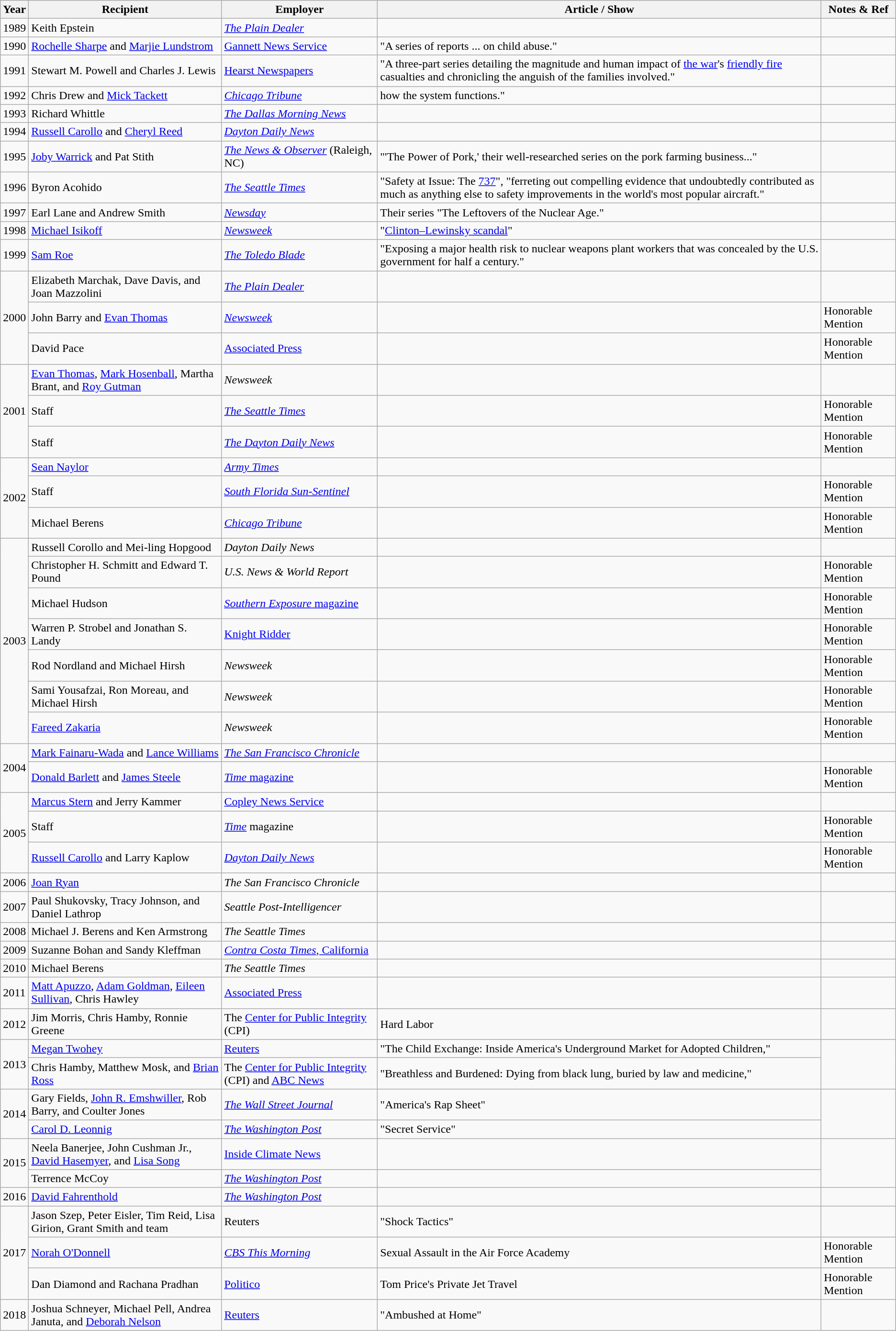<table class="wikitable">
<tr>
<th><strong>Year</strong></th>
<th><strong>Recipient</strong></th>
<th><strong>Employer</strong></th>
<th><strong>Article / Show</strong></th>
<th><strong>Notes & Ref</strong></th>
</tr>
<tr>
<td>1989</td>
<td>Keith Epstein</td>
<td><em><a href='#'>The Plain Dealer</a></em></td>
<td></td>
<td></td>
</tr>
<tr>
<td>1990</td>
<td><a href='#'>Rochelle Sharpe</a> and <a href='#'>Marjie Lundstrom</a></td>
<td><a href='#'>Gannett News Service</a></td>
<td>"A series of reports ... on child abuse."</td>
<td></td>
</tr>
<tr>
<td>1991</td>
<td>Stewart M. Powell and Charles J. Lewis</td>
<td><a href='#'>Hearst Newspapers</a></td>
<td>"A three-part series detailing the magnitude and human impact of <a href='#'>the war</a>'s <a href='#'>friendly fire</a> casualties and chronicling the anguish of the families involved."</td>
<td></td>
</tr>
<tr>
<td>1992</td>
<td>Chris Drew and <a href='#'>Mick Tackett</a></td>
<td><em><a href='#'>Chicago Tribune</a></em></td>
<td> how the system functions."</td>
<td></td>
</tr>
<tr>
<td>1993</td>
<td>Richard Whittle</td>
<td><em><a href='#'>The Dallas Morning News</a></em></td>
<td></td>
<td></td>
</tr>
<tr>
<td>1994</td>
<td><a href='#'>Russell Carollo</a> and <a href='#'>Cheryl Reed</a></td>
<td><em><a href='#'>Dayton Daily News</a></em></td>
<td></td>
<td></td>
</tr>
<tr>
<td>1995</td>
<td><a href='#'>Joby Warrick</a> and Pat Stith</td>
<td><em><a href='#'>The News & Observer</a></em> (Raleigh, NC)</td>
<td>"'The Power of Pork,' their well-researched series on the pork farming business..."</td>
<td></td>
</tr>
<tr>
<td>1996</td>
<td>Byron Acohido</td>
<td><em><a href='#'>The Seattle Times</a></em></td>
<td>"Safety at Issue: The <a href='#'>737</a>", "ferreting out compelling evidence that undoubtedly contributed as much as anything else to safety improvements in the world's most popular aircraft."</td>
<td></td>
</tr>
<tr>
<td>1997</td>
<td>Earl Lane and Andrew Smith</td>
<td><em><a href='#'>Newsday</a></em></td>
<td>Their series "The Leftovers of the Nuclear Age."</td>
<td></td>
</tr>
<tr>
<td>1998</td>
<td><a href='#'>Michael Isikoff</a></td>
<td><em><a href='#'>Newsweek</a></em></td>
<td>"<a href='#'>Clinton–Lewinsky scandal</a>"</td>
<td></td>
</tr>
<tr>
<td>1999</td>
<td><a href='#'>Sam Roe</a></td>
<td><em><a href='#'>The Toledo Blade</a></em></td>
<td>"Exposing a major health risk to nuclear weapons plant workers that was concealed by the U.S. government for half a century."</td>
<td></td>
</tr>
<tr>
<td rowspan=3>2000</td>
<td>Elizabeth Marchak, Dave Davis, and Joan Mazzolini</td>
<td><em><a href='#'>The Plain Dealer</a></em></td>
<td></td>
<td></td>
</tr>
<tr>
<td>John Barry and <a href='#'>Evan Thomas</a></td>
<td><em><a href='#'>Newsweek</a></em></td>
<td></td>
<td>Honorable Mention</td>
</tr>
<tr>
<td>David Pace</td>
<td><a href='#'>Associated Press</a></td>
<td></td>
<td>Honorable Mention</td>
</tr>
<tr>
<td rowspan=3>2001</td>
<td><a href='#'>Evan Thomas</a>, <a href='#'>Mark Hosenball</a>, Martha Brant, and <a href='#'>Roy Gutman</a></td>
<td><em>Newsweek</em></td>
<td></td>
<td></td>
</tr>
<tr>
<td>Staff</td>
<td><em><a href='#'>The Seattle Times</a></em></td>
<td></td>
<td>Honorable Mention</td>
</tr>
<tr>
<td>Staff</td>
<td><em><a href='#'>The Dayton Daily News</a></em></td>
<td></td>
<td>Honorable Mention</td>
</tr>
<tr>
<td rowspan=3>2002</td>
<td><a href='#'>Sean Naylor</a></td>
<td><em><a href='#'>Army Times</a></em></td>
<td></td>
<td></td>
</tr>
<tr>
<td>Staff</td>
<td><em><a href='#'>South Florida Sun-Sentinel</a></em></td>
<td></td>
<td>Honorable Mention</td>
</tr>
<tr>
<td>Michael Berens</td>
<td><em><a href='#'>Chicago Tribune</a></em></td>
<td></td>
<td>Honorable Mention</td>
</tr>
<tr>
<td rowspan=7>2003</td>
<td>Russell Corollo and Mei-ling Hopgood</td>
<td><em>Dayton Daily News</em></td>
<td></td>
<td></td>
</tr>
<tr>
<td>Christopher H. Schmitt and Edward T. Pound</td>
<td><em>U.S. News & World Report</em></td>
<td></td>
<td>Honorable Mention</td>
</tr>
<tr>
<td>Michael Hudson</td>
<td><a href='#'><em>Southern Exposure</em> magazine</a></td>
<td></td>
<td>Honorable Mention</td>
</tr>
<tr>
<td>Warren P. Strobel and Jonathan S. Landy</td>
<td><a href='#'>Knight Ridder</a></td>
<td></td>
<td>Honorable Mention</td>
</tr>
<tr>
<td>Rod Nordland and Michael Hirsh</td>
<td><em>Newsweek</em></td>
<td></td>
<td>Honorable Mention</td>
</tr>
<tr>
<td>Sami Yousafzai, Ron Moreau, and Michael Hirsh</td>
<td><em>Newsweek</em></td>
<td></td>
<td>Honorable Mention</td>
</tr>
<tr>
<td><a href='#'>Fareed Zakaria</a></td>
<td><em>Newsweek</em></td>
<td></td>
<td>Honorable Mention</td>
</tr>
<tr>
<td rowspan=2>2004</td>
<td><a href='#'>Mark Fainaru-Wada</a> and <a href='#'>Lance Williams</a></td>
<td><em><a href='#'>The San Francisco Chronicle</a></em></td>
<td></td>
<td></td>
</tr>
<tr>
<td><a href='#'>Donald Barlett</a> and <a href='#'>James Steele</a></td>
<td><a href='#'><em>Time</em> magazine</a></td>
<td></td>
<td>Honorable Mention</td>
</tr>
<tr>
<td rowspan=3>2005</td>
<td><a href='#'>Marcus Stern</a> and Jerry Kammer</td>
<td><a href='#'>Copley News Service</a></td>
<td></td>
<td></td>
</tr>
<tr>
<td>Staff</td>
<td><em><a href='#'>Time</a></em> magazine</td>
<td></td>
<td>Honorable Mention</td>
</tr>
<tr>
<td><a href='#'>Russell Carollo</a> and Larry Kaplow</td>
<td><em><a href='#'>Dayton Daily News</a></em></td>
<td></td>
<td>Honorable Mention</td>
</tr>
<tr>
<td>2006</td>
<td><a href='#'>Joan Ryan</a></td>
<td><em>The San Francisco Chronicle</em></td>
<td></td>
<td></td>
</tr>
<tr>
<td>2007</td>
<td>Paul Shukovsky, Tracy Johnson, and Daniel Lathrop</td>
<td><em>Seattle Post-Intelligencer</em></td>
<td></td>
<td></td>
</tr>
<tr>
<td>2008</td>
<td>Michael J. Berens and Ken Armstrong</td>
<td><em>The Seattle Times</em></td>
<td></td>
<td></td>
</tr>
<tr>
<td>2009</td>
<td>Suzanne Bohan and Sandy Kleffman</td>
<td><a href='#'><em>Contra Costa Times</em>, California</a></td>
<td></td>
<td></td>
</tr>
<tr>
<td>2010</td>
<td>Michael Berens</td>
<td><em>The Seattle Times</em></td>
<td></td>
<td></td>
</tr>
<tr>
<td>2011</td>
<td><a href='#'>Matt Apuzzo</a>, <a href='#'>Adam Goldman</a>, <a href='#'>Eileen Sullivan</a>, Chris Hawley</td>
<td><a href='#'>Associated Press</a></td>
<td></td>
<td></td>
</tr>
<tr>
<td>2012</td>
<td>Jim Morris, Chris Hamby, Ronnie Greene</td>
<td>The <a href='#'>Center for Public Integrity</a> (CPI)</td>
<td>Hard Labor</td>
<td></td>
</tr>
<tr>
<td rowspan="2">2013</td>
<td><a href='#'>Megan Twohey</a></td>
<td><a href='#'>Reuters</a></td>
<td>"The Child Exchange: Inside America's Underground Market for Adopted Children,"</td>
<td rowspan="2"></td>
</tr>
<tr>
<td>Chris Hamby, Matthew Mosk, and <a href='#'>Brian Ross</a></td>
<td>The <a href='#'>Center for Public Integrity</a> (CPI) and <a href='#'>ABC News</a></td>
<td>"Breathless and Burdened: Dying from black lung, buried by law and medicine,"</td>
</tr>
<tr>
<td rowspan="2">2014</td>
<td>Gary Fields, <a href='#'>John R. Emshwiller</a>, Rob Barry, and Coulter Jones</td>
<td><em><a href='#'>The Wall Street Journal</a></em></td>
<td>"America's Rap Sheet"</td>
<td rowspan="2"></td>
</tr>
<tr>
<td><a href='#'>Carol D. Leonnig</a></td>
<td><em><a href='#'>The Washington Post</a></em></td>
<td>"Secret Service"</td>
</tr>
<tr>
<td rowspan="2">2015</td>
<td>Neela Banerjee, John Cushman Jr., <a href='#'>David Hasemyer</a>, and <a href='#'>Lisa Song</a></td>
<td><a href='#'>Inside Climate News</a></td>
<td></td>
<td rowspan="2"></td>
</tr>
<tr>
<td>Terrence McCoy</td>
<td><em><a href='#'>The Washington Post</a></em></td>
<td></td>
</tr>
<tr>
<td>2016</td>
<td><a href='#'>David Fahrenthold</a></td>
<td><em><a href='#'>The Washington Post</a></em></td>
<td></td>
<td></td>
</tr>
<tr>
<td rowspan=3>2017</td>
<td>Jason Szep, Peter Eisler, Tim Reid, Lisa Girion, Grant Smith and team</td>
<td>Reuters</td>
<td>"Shock Tactics"</td>
<td></td>
</tr>
<tr>
<td><a href='#'>Norah O'Donnell</a></td>
<td><em><a href='#'>CBS This Morning</a></em></td>
<td>Sexual Assault in the Air Force Academy</td>
<td>Honorable Mention</td>
</tr>
<tr>
<td>Dan Diamond and Rachana Pradhan</td>
<td><a href='#'>Politico</a></td>
<td>Tom Price's Private Jet Travel</td>
<td>Honorable Mention</td>
</tr>
<tr>
<td>2018</td>
<td>Joshua Schneyer, Michael Pell, Andrea Januta, and <a href='#'>Deborah Nelson</a></td>
<td><a href='#'>Reuters</a></td>
<td>"Ambushed at Home"</td>
<td></td>
</tr>
</table>
